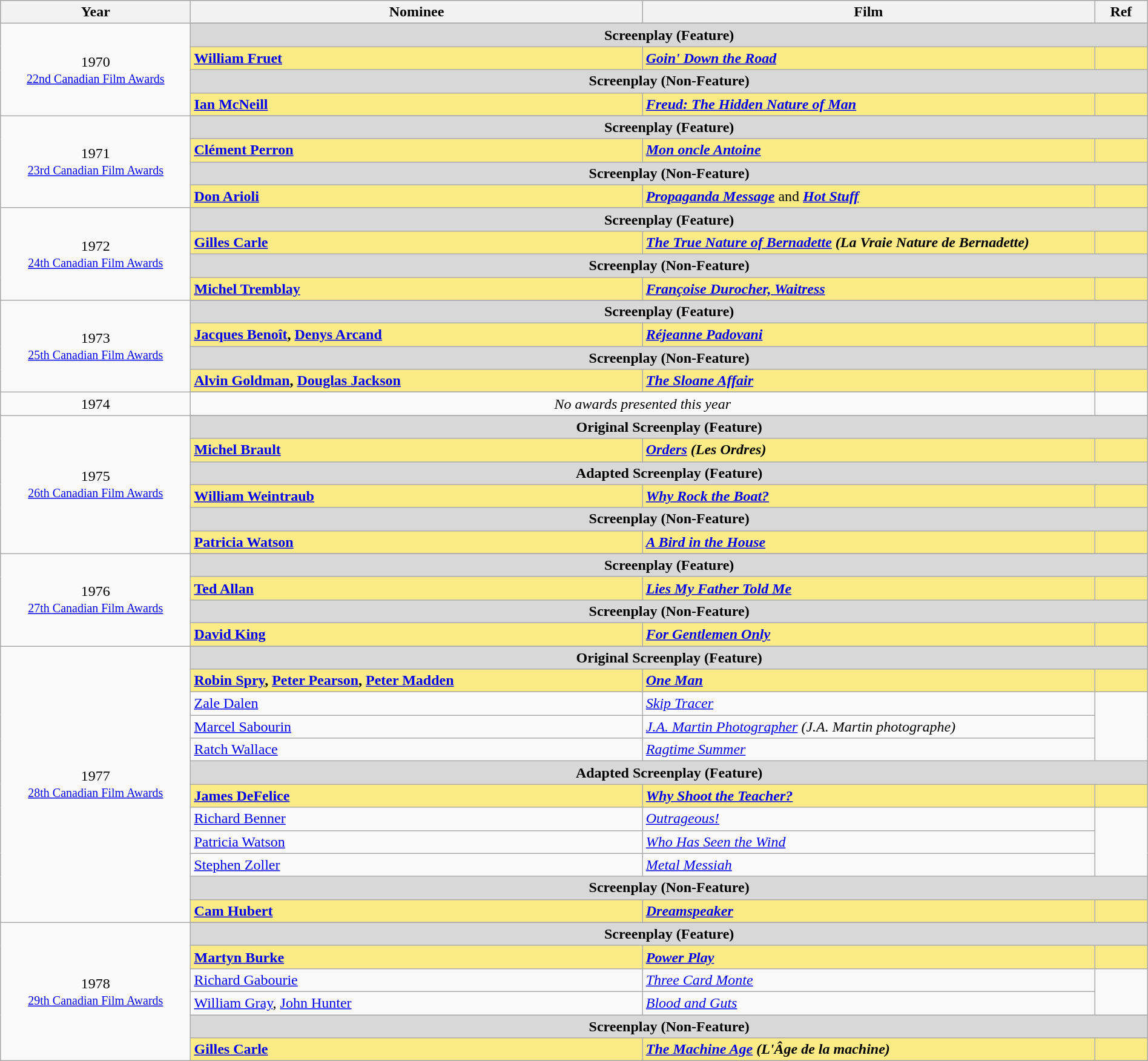<table class="wikitable" style="width:100%;">
<tr style="background:#bebebe;">
<th style="width:8%;">Year</th>
<th style="width:19%;">Nominee</th>
<th style="width:19%;">Film</th>
<th style="width:2%;">Ref</th>
</tr>
<tr>
<td rowspan=5 align="center">1970<br><small><a href='#'>22nd Canadian Film Awards</a></small></td>
</tr>
<tr>
<td colspan=3 align=center style="background:#D8D8D8;"><strong>Screenplay (Feature)</strong></td>
</tr>
<tr style="background:#FAEB86;">
<td><strong><a href='#'>William Fruet</a></strong></td>
<td><strong><em><a href='#'>Goin' Down the Road</a></em></strong></td>
<td></td>
</tr>
<tr>
<td colspan=3 align=center style="background:#D8D8D8;"><strong>Screenplay (Non-Feature)</strong></td>
</tr>
<tr style="background:#FAEB86;">
<td><strong><a href='#'>Ian McNeill</a></strong></td>
<td><strong><em><a href='#'>Freud: The Hidden Nature of Man</a></em></strong></td>
<td></td>
</tr>
<tr>
<td rowspan=5 align="center">1971<br><small><a href='#'>23rd Canadian Film Awards</a></small></td>
</tr>
<tr>
<td colspan=3 align=center style="background:#D8D8D8;"><strong>Screenplay (Feature)</strong></td>
</tr>
<tr style="background:#FAEB86;">
<td><strong><a href='#'>Clément Perron</a></strong></td>
<td><strong><em><a href='#'>Mon oncle Antoine</a></em></strong></td>
<td></td>
</tr>
<tr>
<td colspan=3 align=center style="background:#D8D8D8;"><strong>Screenplay (Non-Feature)</strong></td>
</tr>
<tr style="background:#FAEB86;">
<td><strong><a href='#'>Don Arioli</a></strong></td>
<td><strong><em><a href='#'>Propaganda Message</a></em></strong> and <strong><em><a href='#'>Hot Stuff</a></em></strong></td>
<td></td>
</tr>
<tr>
<td rowspan=5 align="center">1972<br><small><a href='#'>24th Canadian Film Awards</a></small></td>
</tr>
<tr>
<td colspan=3 align=center style="background:#D8D8D8;"><strong>Screenplay (Feature)</strong></td>
</tr>
<tr style="background:#FAEB86;">
<td><strong><a href='#'>Gilles Carle</a></strong></td>
<td><strong><em><a href='#'>The True Nature of Bernadette</a> (La Vraie Nature de Bernadette)</em></strong></td>
<td></td>
</tr>
<tr>
<td colspan=3 align=center style="background:#D8D8D8;"><strong>Screenplay (Non-Feature)</strong></td>
</tr>
<tr style="background:#FAEB86;">
<td><strong><a href='#'>Michel Tremblay</a></strong></td>
<td><strong><em><a href='#'>Françoise Durocher, Waitress</a></em></strong></td>
<td></td>
</tr>
<tr>
<td rowspan=5 align="center">1973<br><small><a href='#'>25th Canadian Film Awards</a></small></td>
</tr>
<tr>
<td colspan=3 align=center style="background:#D8D8D8;"><strong>Screenplay (Feature)</strong></td>
</tr>
<tr style="background:#FAEB86;">
<td><strong><a href='#'>Jacques Benoît</a>, <a href='#'>Denys Arcand</a></strong></td>
<td><strong><em><a href='#'>Réjeanne Padovani</a></em></strong></td>
<td></td>
</tr>
<tr>
<td colspan=3 align=center style="background:#D8D8D8;"><strong>Screenplay (Non-Feature)</strong></td>
</tr>
<tr style="background:#FAEB86;">
<td><strong><a href='#'>Alvin Goldman</a>, <a href='#'>Douglas Jackson</a></strong></td>
<td><strong><em><a href='#'>The Sloane Affair</a></em></strong></td>
<td></td>
</tr>
<tr>
<td rowspan=2 align="center">1974</td>
</tr>
<tr>
<td colspan=2 align=center><em>No awards presented this year</em></td>
<td></td>
</tr>
<tr>
<td rowspan=7 align="center">1975<br><small><a href='#'>26th Canadian Film Awards</a></small></td>
</tr>
<tr>
<td colspan=3 align=center style="background:#D8D8D8;"><strong>Original Screenplay (Feature)</strong></td>
</tr>
<tr style="background:#FAEB86;">
<td><strong><a href='#'>Michel Brault</a></strong></td>
<td><strong><em><a href='#'>Orders</a> (Les Ordres)</em></strong></td>
<td></td>
</tr>
<tr>
<td colspan=3 align=center style="background:#D8D8D8;"><strong>Adapted Screenplay (Feature)</strong></td>
</tr>
<tr style="background:#FAEB86;">
<td><strong><a href='#'>William Weintraub</a></strong></td>
<td><strong><em><a href='#'>Why Rock the Boat?</a></em></strong></td>
<td></td>
</tr>
<tr>
<td colspan=3 align=center style="background:#D8D8D8;"><strong>Screenplay (Non-Feature)</strong></td>
</tr>
<tr style="background:#FAEB86;">
<td><strong><a href='#'>Patricia Watson</a></strong></td>
<td><strong><em><a href='#'>A Bird in the House</a></em></strong></td>
<td></td>
</tr>
<tr>
<td rowspan=5 align="center">1976<br><small><a href='#'>27th Canadian Film Awards</a></small></td>
</tr>
<tr>
<td colspan=3 align=center style="background:#D8D8D8;"><strong>Screenplay (Feature)</strong></td>
</tr>
<tr style="background:#FAEB86;">
<td><strong><a href='#'>Ted Allan</a></strong></td>
<td><strong><em><a href='#'>Lies My Father Told Me</a></em></strong></td>
<td></td>
</tr>
<tr>
<td colspan=3 align=center style="background:#D8D8D8;"><strong>Screenplay (Non-Feature)</strong></td>
</tr>
<tr style="background:#FAEB86;">
<td><strong><a href='#'>David King</a></strong></td>
<td><strong><em><a href='#'>For Gentlemen Only</a></em></strong></td>
<td></td>
</tr>
<tr>
<td rowspan=13 align="center">1977<br><small><a href='#'>28th Canadian Film Awards</a></small></td>
</tr>
<tr>
<td colspan=3 align=center style="background:#D8D8D8;"><strong>Original Screenplay (Feature)</strong></td>
</tr>
<tr style="background:#FAEB86;">
<td><strong><a href='#'>Robin Spry</a>, <a href='#'>Peter Pearson</a>, <a href='#'>Peter Madden</a></strong></td>
<td><strong><em><a href='#'>One Man</a></em></strong></td>
<td></td>
</tr>
<tr>
<td><a href='#'>Zale Dalen</a></td>
<td><em><a href='#'>Skip Tracer</a></em></td>
<td rowspan=3></td>
</tr>
<tr>
<td><a href='#'>Marcel Sabourin</a></td>
<td><em><a href='#'>J.A. Martin Photographer</a> (J.A. Martin photographe)</em></td>
</tr>
<tr>
<td><a href='#'>Ratch Wallace</a></td>
<td><em><a href='#'>Ragtime Summer</a></em></td>
</tr>
<tr>
<td colspan=3 align=center style="background:#D8D8D8;"><strong>Adapted Screenplay (Feature)</strong></td>
</tr>
<tr style="background:#FAEB86;">
<td><strong><a href='#'>James DeFelice</a></strong></td>
<td><strong><em><a href='#'>Why Shoot the Teacher?</a></em></strong></td>
<td></td>
</tr>
<tr>
<td><a href='#'>Richard Benner</a></td>
<td><em><a href='#'>Outrageous!</a></em></td>
<td rowspan=3></td>
</tr>
<tr>
<td><a href='#'>Patricia Watson</a></td>
<td><em><a href='#'>Who Has Seen the Wind</a></em></td>
</tr>
<tr>
<td><a href='#'>Stephen Zoller</a></td>
<td><em><a href='#'>Metal Messiah</a></em></td>
</tr>
<tr>
<td colspan=3 align=center style="background:#D8D8D8;"><strong>Screenplay (Non-Feature)</strong></td>
</tr>
<tr style="background:#FAEB86;">
<td><strong><a href='#'>Cam Hubert</a></strong></td>
<td><strong><em><a href='#'>Dreamspeaker</a></em></strong></td>
<td></td>
</tr>
<tr>
<td rowspan=7 align="center">1978<br><small><a href='#'>29th Canadian Film Awards</a></small></td>
</tr>
<tr>
<td colspan=3 align=center style="background:#D8D8D8;"><strong>Screenplay (Feature)</strong></td>
</tr>
<tr style="background:#FAEB86;">
<td><strong><a href='#'>Martyn Burke</a></strong></td>
<td><strong><em><a href='#'>Power Play</a></em></strong></td>
<td></td>
</tr>
<tr>
<td><a href='#'>Richard Gabourie</a></td>
<td><em><a href='#'>Three Card Monte</a></em></td>
<td rowspan=2></td>
</tr>
<tr>
<td><a href='#'>William Gray</a>, <a href='#'>John Hunter</a></td>
<td><em><a href='#'>Blood and Guts</a></em></td>
</tr>
<tr>
<td colspan=3 align=center style="background:#D8D8D8;"><strong>Screenplay (Non-Feature)</strong></td>
</tr>
<tr style="background:#FAEB86;">
<td><strong><a href='#'>Gilles Carle</a></strong></td>
<td><strong><em><a href='#'>The Machine Age</a> (L'Âge de la machine)</em></strong></td>
<td></td>
</tr>
</table>
